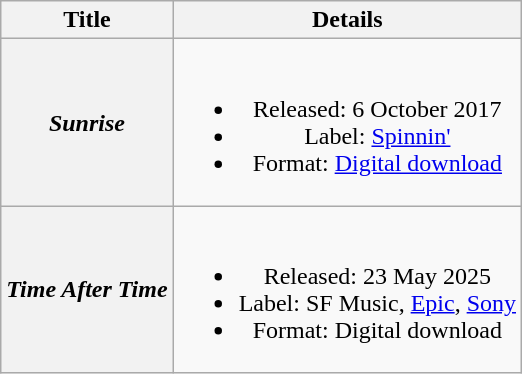<table class="wikitable plainrowheaders" style="text-align:center;">
<tr>
<th scope="col">Title</th>
<th scope="col">Details</th>
</tr>
<tr>
<th scope="row"><em>Sunrise</em></th>
<td><br><ul><li>Released: 6 October 2017</li><li>Label: <a href='#'>Spinnin'</a></li><li>Format: <a href='#'>Digital download</a></li></ul></td>
</tr>
<tr>
<th scope="row"><em>Time After Time</em></th>
<td><br><ul><li>Released: 23 May 2025</li><li>Label: SF Music, <a href='#'>Epic</a>, <a href='#'>Sony</a></li><li>Format: Digital download</li></ul></td>
</tr>
</table>
